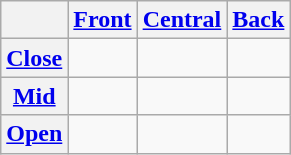<table class="wikitable" style="text-align:center">
<tr>
<th></th>
<th><a href='#'>Front</a></th>
<th><a href='#'>Central</a></th>
<th><a href='#'>Back</a></th>
</tr>
<tr>
<th><a href='#'>Close</a></th>
<td></td>
<td></td>
<td></td>
</tr>
<tr>
<th><a href='#'>Mid</a></th>
<td></td>
<td></td>
<td></td>
</tr>
<tr align="center">
<th><a href='#'>Open</a></th>
<td></td>
<td></td>
<td></td>
</tr>
</table>
